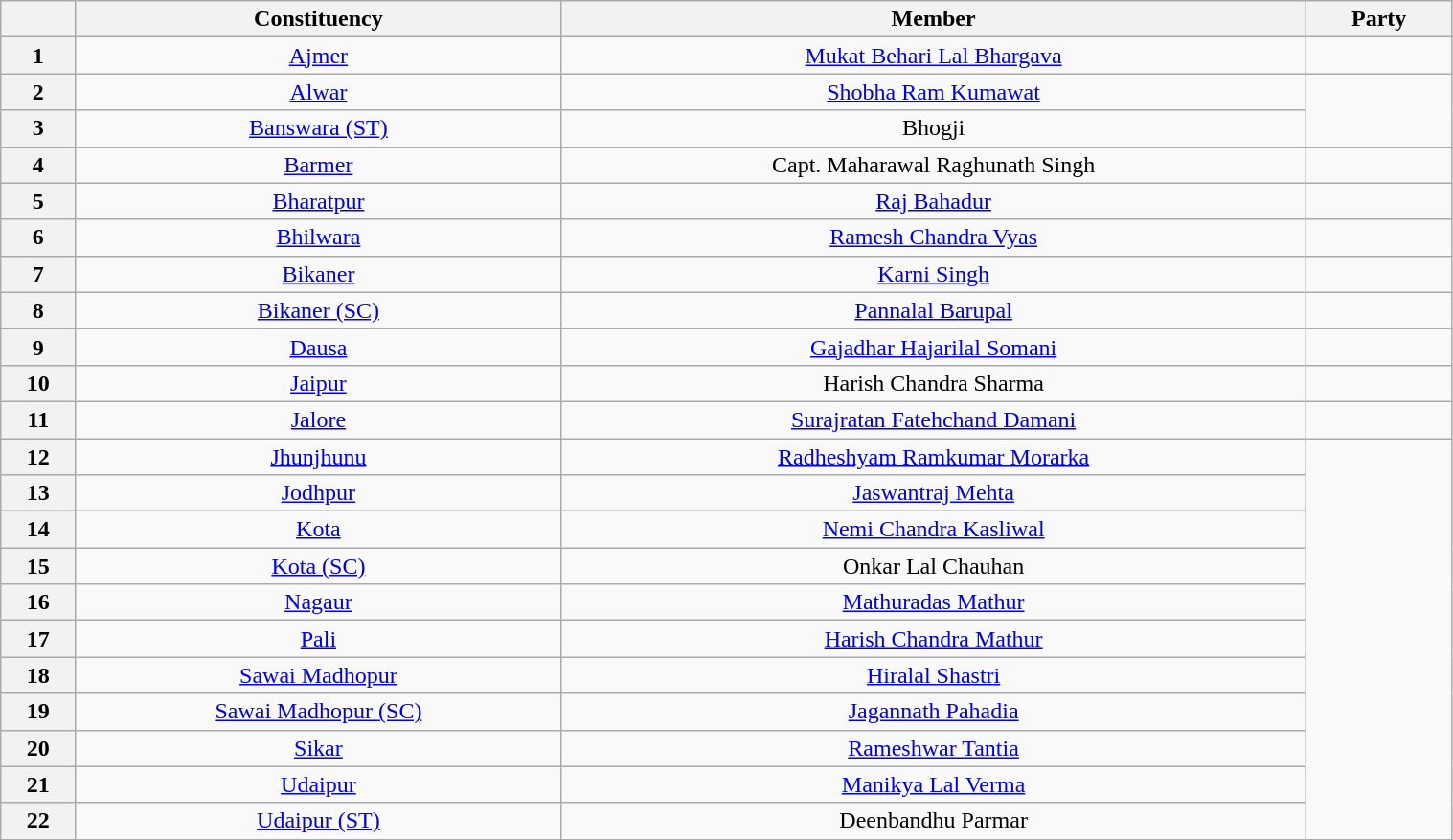<table class="wikitable sortable" style="width:80%; text-align:center">
<tr>
<th></th>
<th>Constituency</th>
<th>Member</th>
<th colspan="2" scope="col">Party</th>
</tr>
<tr>
<th>1</th>
<td><a href='#'>Ajmer</a></td>
<td><a href='#'>Mukat Behari Lal Bhargava</a></td>
<td></td>
</tr>
<tr>
<th>2</th>
<td><a href='#'>Alwar</a></td>
<td><a href='#'>Shobha Ram Kumawat</a></td>
</tr>
<tr>
<th>3</th>
<td><a href='#'>Banswara (ST)</a></td>
<td>Bhogji</td>
</tr>
<tr>
<th>4</th>
<td><a href='#'>Barmer</a></td>
<td>Capt. Maharawal Raghunath Singh</td>
<td></td>
</tr>
<tr>
<th>5</th>
<td><a href='#'>Bharatpur</a></td>
<td><a href='#'>Raj Bahadur</a></td>
<td></td>
</tr>
<tr>
<th>6</th>
<td><a href='#'>Bhilwara</a></td>
<td><a href='#'>Ramesh Chandra Vyas</a></td>
</tr>
<tr>
<th>7</th>
<td><a href='#'>Bikaner</a></td>
<td><a href='#'>Karni Singh</a></td>
<td></td>
</tr>
<tr>
<th>8</th>
<td><a href='#'>Bikaner (SC)</a></td>
<td><a href='#'>Pannalal Barupal</a></td>
<td></td>
</tr>
<tr>
<th>9</th>
<td><a href='#'>Dausa</a></td>
<td><a href='#'>Gajadhar Hajarilal Somani</a></td>
</tr>
<tr>
<th>10</th>
<td><a href='#'>Jaipur</a></td>
<td>Harish Chandra Sharma</td>
<td></td>
</tr>
<tr>
<th>11</th>
<td><a href='#'>Jalore</a></td>
<td><a href='#'>Surajratan Fatehchand Damani</a></td>
<td></td>
</tr>
<tr>
<th>12</th>
<td><a href='#'>Jhunjhunu</a></td>
<td><a href='#'>Radheshyam Ramkumar Morarka</a></td>
</tr>
<tr>
<th>13</th>
<td><a href='#'>Jodhpur</a></td>
<td><a href='#'>Jaswantraj Mehta</a></td>
</tr>
<tr>
<th>14</th>
<td><a href='#'>Kota</a></td>
<td><a href='#'>Nemi Chandra Kasliwal</a></td>
</tr>
<tr>
<th>15</th>
<td><a href='#'>Kota (SC)</a></td>
<td>Onkar Lal Chauhan</td>
</tr>
<tr>
<th>16</th>
<td><a href='#'>Nagaur</a></td>
<td><a href='#'>Mathuradas Mathur</a></td>
</tr>
<tr>
<th>17</th>
<td><a href='#'>Pali</a></td>
<td><a href='#'>Harish Chandra Mathur</a></td>
</tr>
<tr>
<th>18</th>
<td><a href='#'>Sawai Madhopur</a></td>
<td><a href='#'>Hiralal Shastri</a></td>
</tr>
<tr>
<th>19</th>
<td><a href='#'>Sawai Madhopur (SC)</a></td>
<td><a href='#'>Jagannath Pahadia</a></td>
</tr>
<tr>
<th>20</th>
<td><a href='#'>Sikar</a></td>
<td><a href='#'>Rameshwar Tantia</a></td>
</tr>
<tr>
<th>21</th>
<td><a href='#'>Udaipur</a></td>
<td><a href='#'>Manikya Lal Verma</a></td>
</tr>
<tr>
<th>22</th>
<td><a href='#'>Udaipur (ST)</a></td>
<td>Deenbandhu Parmar</td>
</tr>
<tr>
</tr>
</table>
